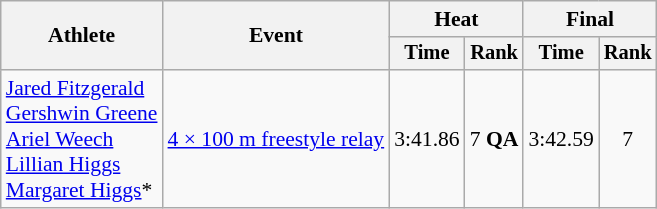<table class=wikitable style="font-size:90%">
<tr>
<th rowspan="2">Athlete</th>
<th rowspan="2">Event</th>
<th colspan="2">Heat</th>
<th colspan="2">Final</th>
</tr>
<tr style="font-size:95%">
<th>Time</th>
<th>Rank</th>
<th>Time</th>
<th>Rank</th>
</tr>
<tr align=center>
<td align=left><a href='#'>Jared Fitzgerald</a><br><a href='#'>Gershwin Greene</a><br><a href='#'>Ariel Weech</a><br><a href='#'>Lillian Higgs</a><br><a href='#'>Margaret Higgs</a>*</td>
<td align=left><a href='#'>4 × 100 m freestyle relay</a></td>
<td>3:41.86</td>
<td>7 <strong>QA</strong></td>
<td>3:42.59</td>
<td>7</td>
</tr>
</table>
